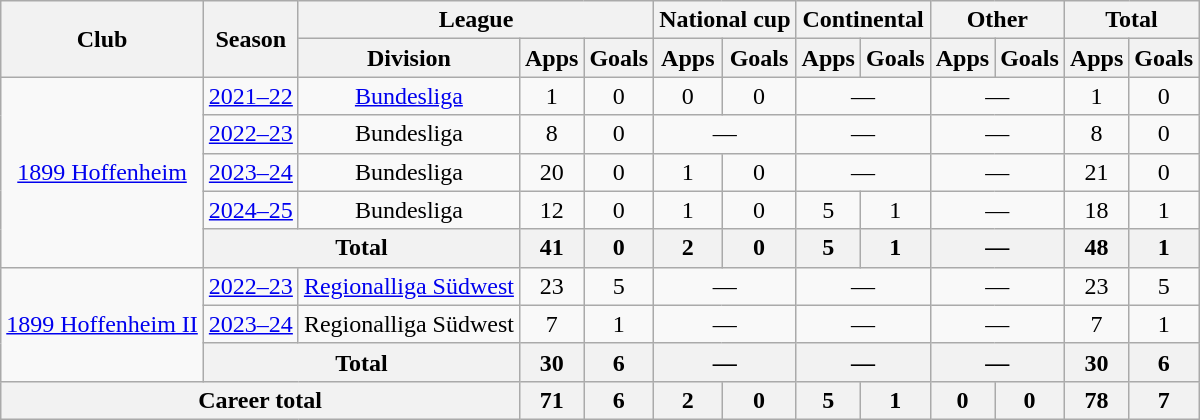<table class="wikitable" style="text-align: center;">
<tr>
<th rowspan="2">Club</th>
<th rowspan="2">Season</th>
<th colspan="3">League</th>
<th colspan="2">National cup</th>
<th colspan="2">Continental</th>
<th colspan="2">Other</th>
<th colspan="2">Total</th>
</tr>
<tr>
<th>Division</th>
<th>Apps</th>
<th>Goals</th>
<th>Apps</th>
<th>Goals</th>
<th>Apps</th>
<th>Goals</th>
<th>Apps</th>
<th>Goals</th>
<th>Apps</th>
<th>Goals</th>
</tr>
<tr>
<td rowspan="5"><a href='#'>1899 Hoffenheim</a></td>
<td><a href='#'>2021–22</a></td>
<td><a href='#'>Bundesliga</a></td>
<td>1</td>
<td>0</td>
<td>0</td>
<td>0</td>
<td colspan="2">—</td>
<td colspan="2">—</td>
<td>1</td>
<td>0</td>
</tr>
<tr>
<td><a href='#'>2022–23</a></td>
<td>Bundesliga</td>
<td>8</td>
<td>0</td>
<td colspan="2">—</td>
<td colspan="2">—</td>
<td colspan="2">—</td>
<td>8</td>
<td>0</td>
</tr>
<tr>
<td><a href='#'>2023–24</a></td>
<td>Bundesliga</td>
<td>20</td>
<td>0</td>
<td>1</td>
<td>0</td>
<td colspan="2">—</td>
<td colspan="2">—</td>
<td>21</td>
<td>0</td>
</tr>
<tr>
<td><a href='#'>2024–25</a></td>
<td>Bundesliga</td>
<td>12</td>
<td>0</td>
<td>1</td>
<td>0</td>
<td>5</td>
<td>1</td>
<td colspan="2">—</td>
<td>18</td>
<td>1</td>
</tr>
<tr>
<th colspan="2">Total</th>
<th>41</th>
<th>0</th>
<th>2</th>
<th>0</th>
<th>5</th>
<th>1</th>
<th colspan="2">—</th>
<th>48</th>
<th>1</th>
</tr>
<tr>
<td rowspan="3"><a href='#'>1899 Hoffenheim II</a></td>
<td><a href='#'>2022–23</a></td>
<td><a href='#'>Regionalliga Südwest</a></td>
<td>23</td>
<td>5</td>
<td colspan="2">—</td>
<td colspan="2">—</td>
<td colspan="2">—</td>
<td>23</td>
<td>5</td>
</tr>
<tr>
<td><a href='#'>2023–24</a></td>
<td>Regionalliga Südwest</td>
<td>7</td>
<td>1</td>
<td colspan="2">—</td>
<td colspan="2">—</td>
<td colspan="2">—</td>
<td>7</td>
<td>1</td>
</tr>
<tr>
<th colspan="2">Total</th>
<th>30</th>
<th>6</th>
<th colspan="2">—</th>
<th colspan="2">—</th>
<th colspan="2">—</th>
<th>30</th>
<th>6</th>
</tr>
<tr>
<th colspan="3">Career total</th>
<th>71</th>
<th>6</th>
<th>2</th>
<th>0</th>
<th>5</th>
<th>1</th>
<th>0</th>
<th>0</th>
<th>78</th>
<th>7</th>
</tr>
</table>
